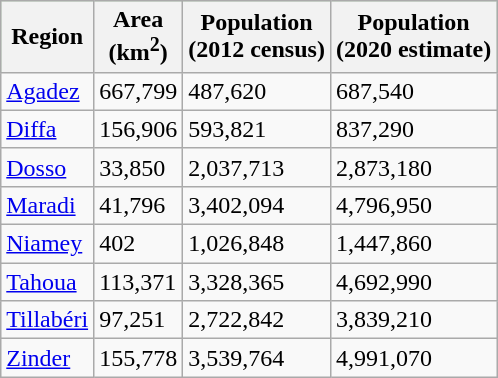<table class="wikitable sortable">
<tr bgcolor=#ACE1AF>
<th>Region</th>
<th>Area <br> (km<sup>2</sup>)</th>
<th>Population <br> (2012 census)</th>
<th><strong>Population</strong><br>(2020 estimate)</th>
</tr>
<tr>
<td><a href='#'>Agadez</a></td>
<td>667,799</td>
<td>487,620</td>
<td>687,540</td>
</tr>
<tr>
<td><a href='#'>Diffa</a></td>
<td>156,906</td>
<td>593,821</td>
<td>837,290</td>
</tr>
<tr>
<td><a href='#'>Dosso</a></td>
<td>33,850</td>
<td>2,037,713</td>
<td>2,873,180</td>
</tr>
<tr>
<td><a href='#'>Maradi</a></td>
<td>41,796</td>
<td>3,402,094</td>
<td>4,796,950</td>
</tr>
<tr>
<td><a href='#'>Niamey</a></td>
<td>402</td>
<td>1,026,848</td>
<td>1,447,860</td>
</tr>
<tr>
<td><a href='#'>Tahoua</a></td>
<td>113,371</td>
<td>3,328,365</td>
<td>4,692,990</td>
</tr>
<tr>
<td><a href='#'>Tillabéri</a></td>
<td>97,251</td>
<td>2,722,842</td>
<td>3,839,210</td>
</tr>
<tr>
<td><a href='#'>Zinder</a></td>
<td>155,778</td>
<td>3,539,764</td>
<td>4,991,070</td>
</tr>
</table>
